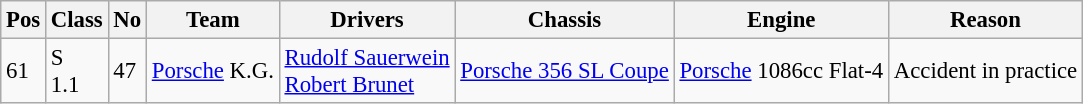<table class="wikitable" style="font-size: 95%;">
<tr>
<th>Pos</th>
<th>Class</th>
<th>No</th>
<th>Team</th>
<th>Drivers</th>
<th>Chassis</th>
<th>Engine</th>
<th>Reason</th>
</tr>
<tr>
<td>61</td>
<td>S<br>1.1</td>
<td>47</td>
<td> <a href='#'>Porsche</a> K.G.</td>
<td> <a href='#'>Rudolf Sauerwein</a><br> <a href='#'>Robert Brunet</a></td>
<td><a href='#'>Porsche 356 SL Coupe</a></td>
<td><a href='#'>Porsche</a> 1086cc Flat-4</td>
<td>Accident in practice</td>
</tr>
</table>
